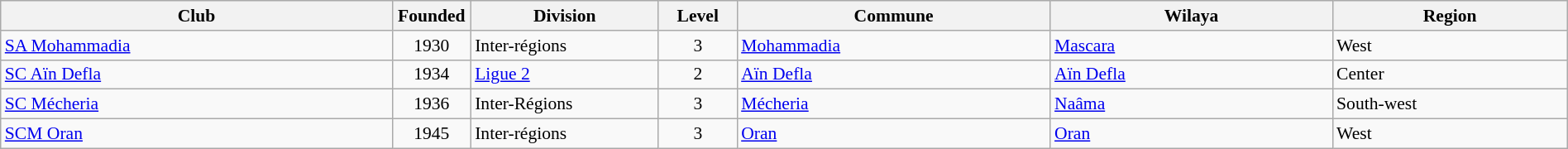<table class="wikitable sortable" width=100% style="font-size:90%">
<tr>
<th width=25%>Club</th>
<th width=5%>Founded</th>
<th width=12%>Division</th>
<th width=5%>Level</th>
<th width=20%>Commune</th>
<th width=18%>Wilaya</th>
<th width=18%>Region</th>
</tr>
<tr>
<td><a href='#'>SA Mohammadia</a></td>
<td align=center>1930</td>
<td>Inter-régions</td>
<td align=center>3</td>
<td><a href='#'>Mohammadia</a></td>
<td><a href='#'>Mascara</a></td>
<td>West</td>
</tr>
<tr>
<td><a href='#'>SC Aïn Defla</a></td>
<td align=center>1934</td>
<td><a href='#'>Ligue 2</a></td>
<td align=center>2</td>
<td><a href='#'>Aïn Defla</a></td>
<td><a href='#'>Aïn Defla</a></td>
<td>Center</td>
</tr>
<tr>
<td><a href='#'>SC Mécheria</a></td>
<td align=center>1936</td>
<td>Inter-Régions</td>
<td align=center>3</td>
<td><a href='#'>Mécheria</a></td>
<td><a href='#'>Naâma</a></td>
<td>South-west</td>
</tr>
<tr>
<td><a href='#'>SCM Oran</a></td>
<td align=center>1945</td>
<td>Inter-régions</td>
<td align=center>3</td>
<td><a href='#'>Oran</a></td>
<td><a href='#'>Oran</a></td>
<td>West</td>
</tr>
</table>
